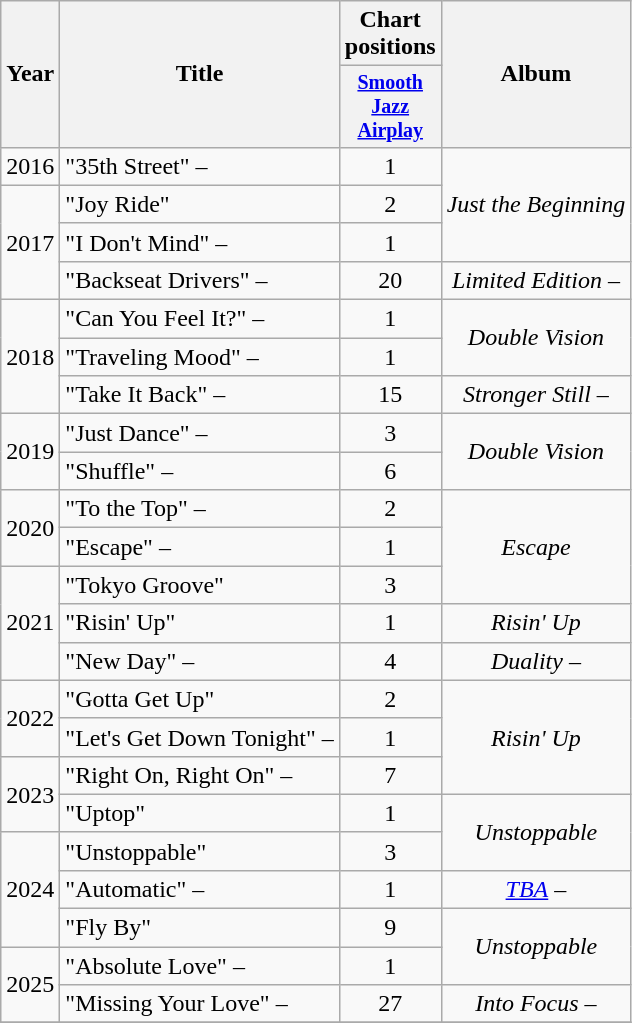<table class="wikitable" style="text-align:center";>
<tr>
<th rowspan="2">Year</th>
<th rowspan="2">Title</th>
<th colspan="1">Chart positions</th>
<th rowspan="2">Album</th>
</tr>
<tr style="font-size:smaller;">
<th style="width:50px;"><a href='#'>Smooth Jazz<br>Airplay</a><br></th>
</tr>
<tr>
<td rowspan="1">2016</td>
<td style="text-align:left;">"35th Street" – </td>
<td>1</td>
<td rowspan="3"><em>Just the Beginning</em></td>
</tr>
<tr>
<td rowspan="3">2017</td>
<td style="text-align:left;">"Joy Ride"</td>
<td>2</td>
</tr>
<tr>
<td style="text-align:left;">"I Don't Mind" – </td>
<td>1</td>
</tr>
<tr>
<td style="text-align:left;">"Backseat Drivers" – </td>
<td>20</td>
<td rowspan="1"><em>Limited Edition</em> – </td>
</tr>
<tr>
<td rowspan="3">2018</td>
<td style="text-align:left;">"Can You Feel It?" – </td>
<td>1</td>
<td rowspan="2"><em>Double Vision</em></td>
</tr>
<tr>
<td style="text-align:left;">"Traveling Mood" – </td>
<td>1</td>
</tr>
<tr>
<td style="text-align:left;">"Take It Back" – </td>
<td>15</td>
<td rowspan="1"><em>Stronger Still</em> – </td>
</tr>
<tr>
<td rowspan="2">2019</td>
<td style="text-align:left;">"Just Dance" – </td>
<td>3</td>
<td rowspan="2"><em>Double Vision</em></td>
</tr>
<tr>
<td style="text-align:left;">"Shuffle" – </td>
<td>6</td>
</tr>
<tr>
<td rowspan="2">2020</td>
<td style="text-align:left;">"To the Top" – </td>
<td>2</td>
<td rowspan="3"><em>Escape</em></td>
</tr>
<tr>
<td style="text-align:left;">"Escape" – </td>
<td>1</td>
</tr>
<tr>
<td rowspan="3">2021</td>
<td style="text-align:left;">"Tokyo Groove"</td>
<td>3</td>
</tr>
<tr>
<td style="text-align:left;">"Risin' Up"</td>
<td>1</td>
<td rowspan="1"><em>Risin' Up</em></td>
</tr>
<tr>
<td style="text-align:left;">"New Day" – </td>
<td>4</td>
<td rowspan="1"><em>Duality</em> – </td>
</tr>
<tr>
<td rowspan="2">2022</td>
<td style="text-align:left;">"Gotta Get Up"</td>
<td>2</td>
<td rowspan="3"><em>Risin' Up</em></td>
</tr>
<tr>
<td style="text-align:left;">"Let's Get Down Tonight" – </td>
<td>1</td>
</tr>
<tr>
<td rowspan="2">2023</td>
<td style="text-align:left;">"Right On, Right On" – </td>
<td>7</td>
</tr>
<tr>
<td style="text-align:left;">"Uptop"</td>
<td>1</td>
<td rowspan="2"><em>Unstoppable</em></td>
</tr>
<tr>
<td rowspan="3">2024</td>
<td style="text-align:left;">"Unstoppable"</td>
<td>3</td>
</tr>
<tr>
<td style="text-align:left;">"Automatic" – </td>
<td>1</td>
<td rowspan="1"><em><a href='#'>TBA</a></em> – </td>
</tr>
<tr>
<td style="text-align:left;">"Fly By"</td>
<td>9</td>
<td rowspan="2"><em>Unstoppable</em></td>
</tr>
<tr>
<td rowspan="2">2025</td>
<td style="text-align:left;">"Absolute Love" – </td>
<td>1</td>
</tr>
<tr>
<td style="text-align:left;">"Missing Your Love" – </td>
<td>27</td>
<td rowspan="1"><em>Into Focus</em> – </td>
</tr>
<tr>
</tr>
</table>
